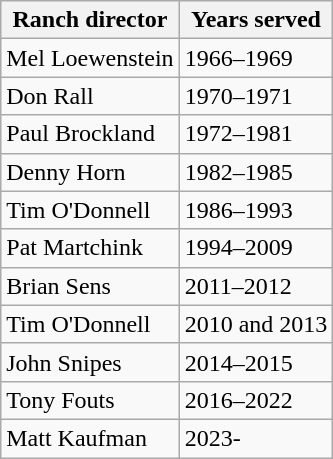<table class="wikitable">
<tr>
<th>Ranch director</th>
<th>Years served</th>
</tr>
<tr>
<td>Mel Loewenstein</td>
<td>1966–1969</td>
</tr>
<tr>
<td>Don Rall</td>
<td>1970–1971</td>
</tr>
<tr>
<td>Paul Brockland</td>
<td>1972–1981</td>
</tr>
<tr>
<td>Denny Horn</td>
<td>1982–1985</td>
</tr>
<tr>
<td>Tim O'Donnell</td>
<td>1986–1993</td>
</tr>
<tr>
<td>Pat Martchink</td>
<td>1994–2009</td>
</tr>
<tr>
<td>Brian Sens</td>
<td>2011–2012</td>
</tr>
<tr>
<td>Tim O'Donnell</td>
<td>2010 and 2013</td>
</tr>
<tr>
<td>John Snipes</td>
<td>2014–2015</td>
</tr>
<tr>
<td>Tony Fouts</td>
<td>2016–2022</td>
</tr>
<tr>
<td>Matt Kaufman</td>
<td>2023-</td>
</tr>
</table>
